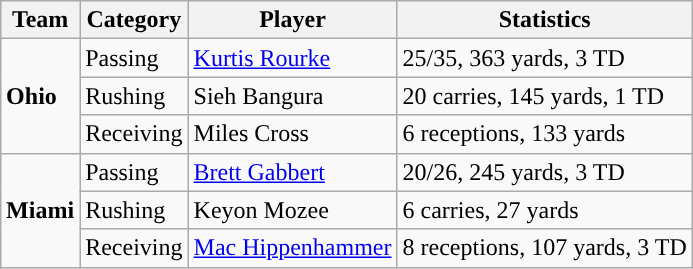<table class="wikitable" style="float: right;">
<tr>
<th>Team</th>
<th>Category</th>
<th>Player</th>
<th>Statistics</th>
</tr>
<tr>
<td rowspan=3><strong>Ohio</strong></td>
<td>Passing</td>
<td><a href='#'>Kurtis Rourke</a></td>
<td>25/35, 363 yards, 3 TD</td>
</tr>
<tr>
<td>Rushing</td>
<td>Sieh Bangura</td>
<td>20 carries, 145 yards, 1 TD</td>
</tr>
<tr>
<td>Receiving</td>
<td>Miles Cross</td>
<td>6 receptions, 133 yards</td>
</tr>
<tr>
<td rowspan=3><strong>Miami</strong></td>
<td>Passing</td>
<td><a href='#'>Brett Gabbert</a></td>
<td>20/26, 245 yards, 3 TD</td>
</tr>
<tr>
<td>Rushing</td>
<td>Keyon Mozee</td>
<td>6 carries, 27 yards</td>
</tr>
<tr>
<td>Receiving</td>
<td><a href='#'>Mac Hippenhammer</a></td>
<td>8 receptions, 107 yards, 3 TD</td>
</tr>
</table>
